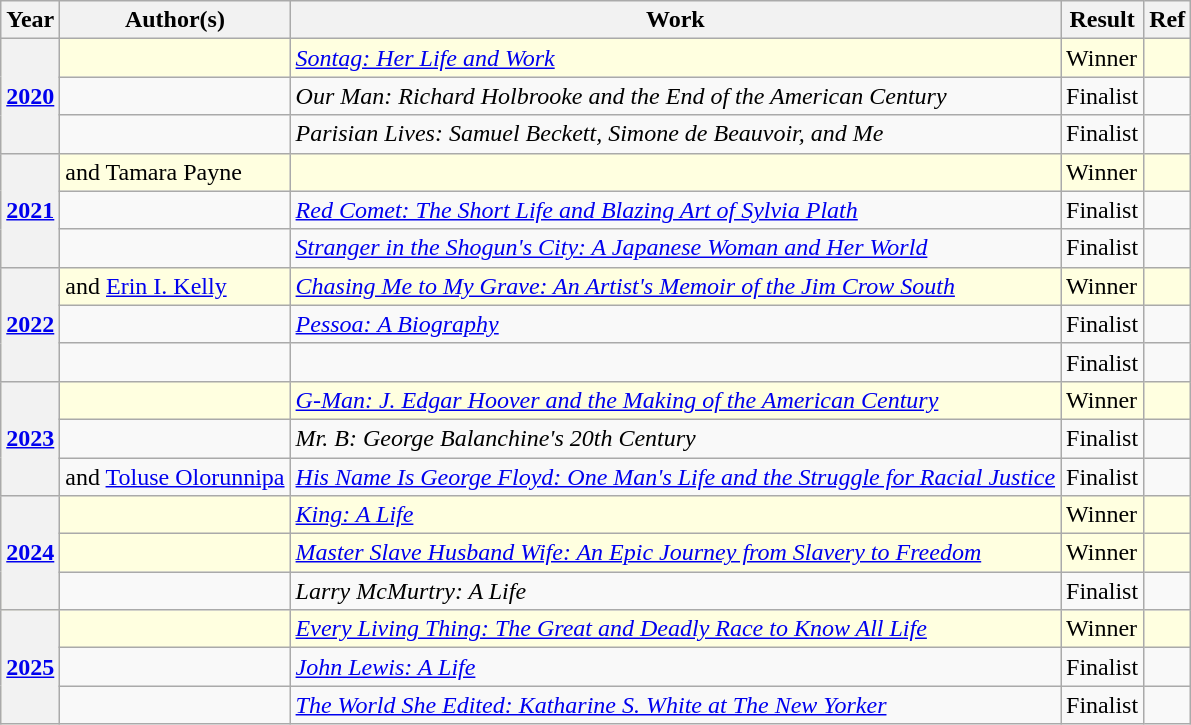<table class="wikitable sortable mw-collapsible">
<tr>
<th>Year</th>
<th>Author(s)</th>
<th>Work</th>
<th>Result</th>
<th>Ref</th>
</tr>
<tr style="background-color:lightyellow;">
<th rowspan="3"><a href='#'>2020</a></th>
<td></td>
<td><em><a href='#'>Sontag: Her Life and Work</a></em></td>
<td>Winner</td>
<td></td>
</tr>
<tr>
<td></td>
<td><em>Our Man: Richard Holbrooke and the End of the American Century</em></td>
<td>Finalist</td>
<td></td>
</tr>
<tr>
<td></td>
<td><em>Parisian Lives: Samuel Beckett, Simone de Beauvoir, and Me</em></td>
<td>Finalist</td>
<td></td>
</tr>
<tr style="background-color:lightyellow;">
<th rowspan="3"><a href='#'>2021</a></th>
<td> and Tamara Payne</td>
<td></td>
<td>Winner</td>
<td></td>
</tr>
<tr>
<td></td>
<td><em><a href='#'>Red Comet: The Short Life and Blazing Art of Sylvia Plath</a></em></td>
<td>Finalist</td>
<td></td>
</tr>
<tr>
<td></td>
<td><em><a href='#'>Stranger in the Shogun's City: A Japanese Woman and Her World</a></em></td>
<td>Finalist</td>
<td></td>
</tr>
<tr style="background-color:lightyellow;">
<th rowspan="3"><a href='#'>2022</a></th>
<td> and <a href='#'>Erin I. Kelly</a></td>
<td><em><a href='#'>Chasing Me to My Grave: An Artist's Memoir of the Jim Crow South</a></em></td>
<td>Winner</td>
<td></td>
</tr>
<tr>
<td></td>
<td><em><a href='#'>Pessoa: A Biography</a></em></td>
<td>Finalist</td>
<td></td>
</tr>
<tr>
<td></td>
<td></td>
<td>Finalist</td>
<td></td>
</tr>
<tr style="background-color:lightyellow;">
<th rowspan="3"><a href='#'>2023</a></th>
<td></td>
<td><em><a href='#'>G-Man: J. Edgar Hoover and the Making of the American Century</a></em></td>
<td>Winner</td>
<td></td>
</tr>
<tr>
<td></td>
<td><em>Mr. B: George Balanchine's 20th Century</em></td>
<td>Finalist</td>
<td></td>
</tr>
<tr>
<td> and <a href='#'>Toluse Olorunnipa</a></td>
<td><em><a href='#'>His Name Is George Floyd: One Man's Life and the Struggle for Racial Justice</a></em></td>
<td>Finalist</td>
<td></td>
</tr>
<tr style=background-color:lightyellow;>
<th rowspan="3"><a href='#'>2024</a></th>
<td></td>
<td><em><a href='#'>King: A Life</a></em></td>
<td>Winner</td>
<td><strong></strong></td>
</tr>
<tr style=background-color:lightyellow;>
<td></td>
<td><em><a href='#'>Master Slave Husband Wife: An Epic Journey from Slavery to Freedom</a></em></td>
<td>Winner</td>
<td><strong></strong></td>
</tr>
<tr>
<td></td>
<td><em>Larry McMurtry: A Life</em></td>
<td>Finalist</td>
<td><strong></strong></td>
</tr>
<tr style=background-color:lightyellow;>
<th rowspan="3"><a href='#'>2025</a></th>
<td></td>
<td><em><a href='#'>Every Living Thing: The Great and Deadly Race to Know All Life</a></em></td>
<td>Winner</td>
<td></td>
</tr>
<tr>
<td></td>
<td><em><a href='#'>John Lewis: A Life</a></em></td>
<td>Finalist</td>
<td></td>
</tr>
<tr>
<td></td>
<td><em><a href='#'>The World She Edited: Katharine S. White at The New Yorker</a></em></td>
<td>Finalist</td>
<td></td>
</tr>
</table>
